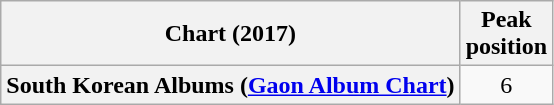<table class="wikitable plainrowheaders" style="text-align:center">
<tr>
<th scope="col">Chart (2017)</th>
<th scope="col">Peak<br>position</th>
</tr>
<tr>
<th scope="row">South Korean Albums (<a href='#'>Gaon Album Chart</a>)</th>
<td>6</td>
</tr>
</table>
